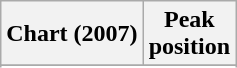<table class="wikitable sortable plainrowheaders" style="text-align:center;">
<tr>
<th scope="col">Chart (2007)</th>
<th scope="col">Peak<br>position</th>
</tr>
<tr>
</tr>
<tr>
</tr>
</table>
